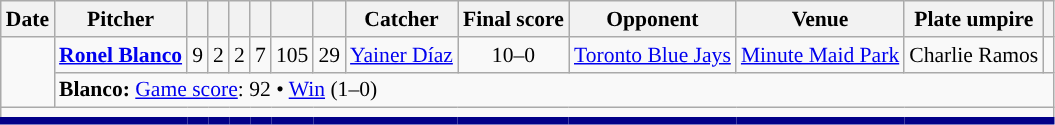<table class="wikitable unsortable" border="1" style="font-size: 90%">
<tr>
<th>Date</th>
<th>Pitcher</th>
<th></th>
<th></th>
<th></th>
<th></th>
<th></th>
<th></th>
<th>Catcher</th>
<th>Final score</th>
<th>Opponent</th>
<th>Venue</th>
<th>Plate umpire</th>
<th></th>
</tr>
<tr>
<td align="center" rowspan="2"></td>
<td><strong><a href='#'>Ronel Blanco</a></strong></td>
<td align="center">9</td>
<td align="center">2</td>
<td align="center">2</td>
<td align="center">7</td>
<td align="center">105</td>
<td align="center">29</td>
<td align="center"><a href='#'>Yainer Díaz</a></td>
<td align="center">10–0</td>
<td align="center"><a href='#'>Toronto Blue Jays</a></td>
<td align="center"><a href='#'>Minute Maid Park</a></td>
<td align="center">Charlie Ramos</td>
<td align="center"></td>
</tr>
<tr>
<td colspan="13"><strong>Blanco:</strong> <a href='#'>Game score</a>: 92 • <a href='#'>Win</a> (1–0)</td>
</tr>
<tr>
<td style="border-bottom:#020088 5px solid;" colspan="14"></td>
</tr>
</table>
